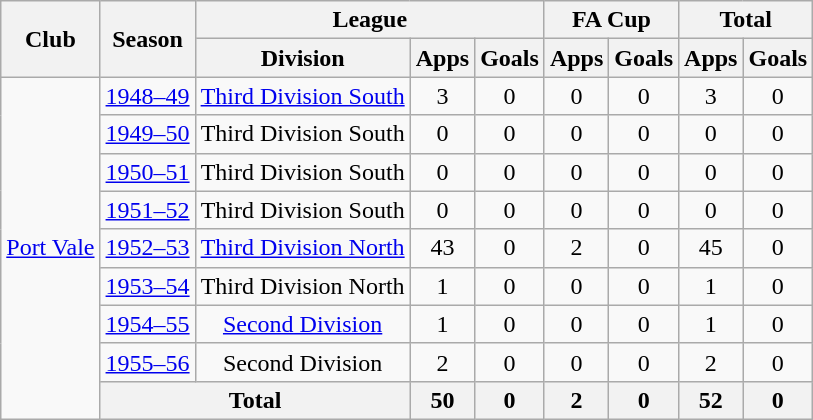<table class="wikitable" style="text-align: center;">
<tr>
<th rowspan="2">Club</th>
<th rowspan="2">Season</th>
<th colspan="3">League</th>
<th colspan="2">FA Cup</th>
<th colspan="2">Total</th>
</tr>
<tr>
<th>Division</th>
<th>Apps</th>
<th>Goals</th>
<th>Apps</th>
<th>Goals</th>
<th>Apps</th>
<th>Goals</th>
</tr>
<tr>
<td rowspan="9"><a href='#'>Port Vale</a></td>
<td><a href='#'>1948–49</a></td>
<td><a href='#'>Third Division South</a></td>
<td>3</td>
<td>0</td>
<td>0</td>
<td>0</td>
<td>3</td>
<td>0</td>
</tr>
<tr>
<td><a href='#'>1949–50</a></td>
<td>Third Division South</td>
<td>0</td>
<td>0</td>
<td>0</td>
<td>0</td>
<td>0</td>
<td>0</td>
</tr>
<tr>
<td><a href='#'>1950–51</a></td>
<td>Third Division South</td>
<td>0</td>
<td>0</td>
<td>0</td>
<td>0</td>
<td>0</td>
<td>0</td>
</tr>
<tr>
<td><a href='#'>1951–52</a></td>
<td>Third Division South</td>
<td>0</td>
<td>0</td>
<td>0</td>
<td>0</td>
<td>0</td>
<td>0</td>
</tr>
<tr>
<td><a href='#'>1952–53</a></td>
<td><a href='#'>Third Division North</a></td>
<td>43</td>
<td>0</td>
<td>2</td>
<td>0</td>
<td>45</td>
<td>0</td>
</tr>
<tr>
<td><a href='#'>1953–54</a></td>
<td>Third Division North</td>
<td>1</td>
<td>0</td>
<td>0</td>
<td>0</td>
<td>1</td>
<td>0</td>
</tr>
<tr>
<td><a href='#'>1954–55</a></td>
<td><a href='#'>Second Division</a></td>
<td>1</td>
<td>0</td>
<td>0</td>
<td>0</td>
<td>1</td>
<td>0</td>
</tr>
<tr>
<td><a href='#'>1955–56</a></td>
<td>Second Division</td>
<td>2</td>
<td>0</td>
<td>0</td>
<td>0</td>
<td>2</td>
<td>0</td>
</tr>
<tr>
<th colspan="2">Total</th>
<th>50</th>
<th>0</th>
<th>2</th>
<th>0</th>
<th>52</th>
<th>0</th>
</tr>
</table>
